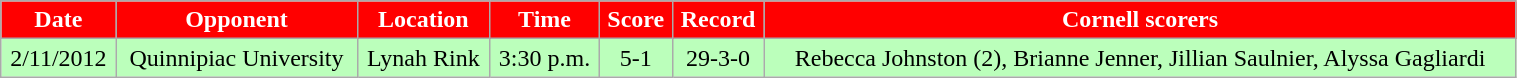<table class="wikitable" style="width:80%;">
<tr style="text-align:center; background:red; color:#fff;">
<td><strong>Date</strong></td>
<td><strong>Opponent</strong></td>
<td><strong>Location</strong></td>
<td><strong>Time</strong></td>
<td><strong>Score</strong></td>
<td><strong>Record</strong></td>
<td><strong>Cornell scorers</strong></td>
</tr>
<tr style="text-align:center; background:#bfb;">
<td>2/11/2012</td>
<td>Quinnipiac University</td>
<td>Lynah Rink</td>
<td>3:30 p.m.</td>
<td>5-1</td>
<td>29-3-0</td>
<td>Rebecca Johnston (2), Brianne Jenner, Jillian Saulnier, Alyssa Gagliardi</td>
</tr>
</table>
